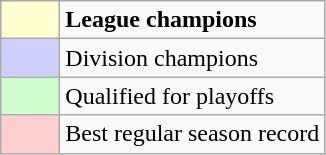<table class="wikitable">
<tr>
<td style="background:#FFFFCF; width:2em"></td>
<td><strong>League champions</strong></td>
</tr>
<tr>
<td style="background:#CFCFFF; width:2em"></td>
<td>Division champions</td>
</tr>
<tr>
<td style="background:#CFFFCF; width:2em"></td>
<td>Qualified for playoffs</td>
</tr>
<tr>
<td style="background:#FFCFCF; width:2em"></td>
<td>Best regular season record</td>
</tr>
</table>
